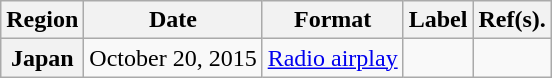<table class="wikitable unsortable plainrowheaders">
<tr>
<th scope="col">Region</th>
<th scope="col">Date</th>
<th scope="col">Format</th>
<th scope="col">Label</th>
<th scope="col">Ref(s).</th>
</tr>
<tr>
<th scope="row">Japan</th>
<td>October 20, 2015</td>
<td><a href='#'>Radio airplay</a></td>
<td></td>
<td style="text-align:center;"></td>
</tr>
</table>
